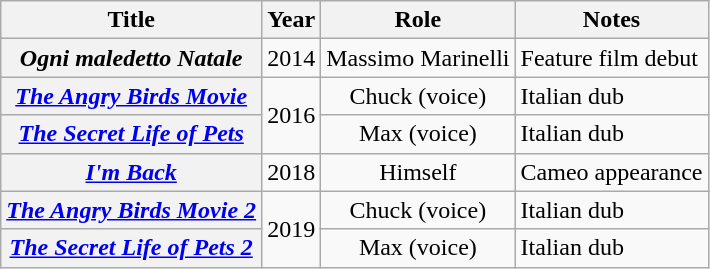<table class="wikitable plainrowheaders" style="text-align:center;">
<tr>
<th>Title</th>
<th>Year</th>
<th>Role</th>
<th>Notes</th>
</tr>
<tr>
<th scope="row"><em>Ogni maledetto Natale</em></th>
<td>2014</td>
<td>Massimo Marinelli</td>
<td style="text-align:left">Feature film debut</td>
</tr>
<tr>
<th scope="row"><em><a href='#'>The Angry Birds Movie</a></em></th>
<td rowspan="2">2016</td>
<td>Chuck (voice)</td>
<td style="text-align:left">Italian dub</td>
</tr>
<tr>
<th scope="row"><em><a href='#'>The Secret Life of Pets</a></em></th>
<td>Max (voice)</td>
<td style="text-align:left">Italian dub</td>
</tr>
<tr>
<th scope="row"><em><a href='#'>I'm Back</a></em></th>
<td>2018</td>
<td>Himself</td>
<td style="text-align:left">Cameo appearance</td>
</tr>
<tr>
<th scope="row"><em><a href='#'>The Angry Birds Movie 2</a></em></th>
<td rowspan="2">2019</td>
<td>Chuck (voice)</td>
<td style="text-align:left">Italian dub</td>
</tr>
<tr>
<th scope="row"><em><a href='#'>The Secret Life of Pets 2</a></em></th>
<td>Max (voice)</td>
<td style="text-align:left">Italian dub</td>
</tr>
</table>
